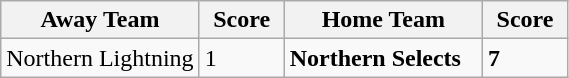<table class="wikitable">
<tr>
<th width=35%>Away Team</th>
<th>Score</th>
<th width=35%>Home Team</th>
<th>Score</th>
</tr>
<tr>
<td>Northern Lightning</td>
<td>1</td>
<td><strong>Northern Selects</strong></td>
<td><strong>7</strong></td>
</tr>
</table>
